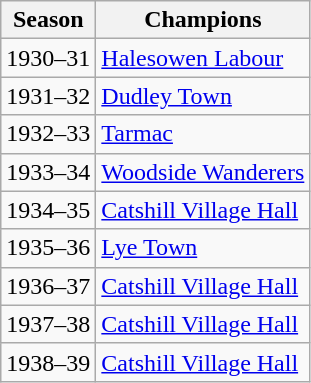<table class="wikitable" style="text-align: left">
<tr>
<th>Season</th>
<th>Champions</th>
</tr>
<tr>
<td>1930–31</td>
<td><a href='#'>Halesowen Labour</a></td>
</tr>
<tr>
<td>1931–32</td>
<td><a href='#'>Dudley Town</a></td>
</tr>
<tr>
<td>1932–33</td>
<td><a href='#'>Tarmac</a></td>
</tr>
<tr>
<td>1933–34</td>
<td><a href='#'>Woodside Wanderers</a></td>
</tr>
<tr>
<td>1934–35</td>
<td><a href='#'>Catshill Village Hall</a></td>
</tr>
<tr>
<td>1935–36</td>
<td><a href='#'>Lye Town</a></td>
</tr>
<tr>
<td>1936–37</td>
<td><a href='#'>Catshill Village Hall</a></td>
</tr>
<tr>
<td>1937–38</td>
<td><a href='#'>Catshill Village Hall</a></td>
</tr>
<tr>
<td>1938–39</td>
<td><a href='#'>Catshill Village Hall</a></td>
</tr>
</table>
